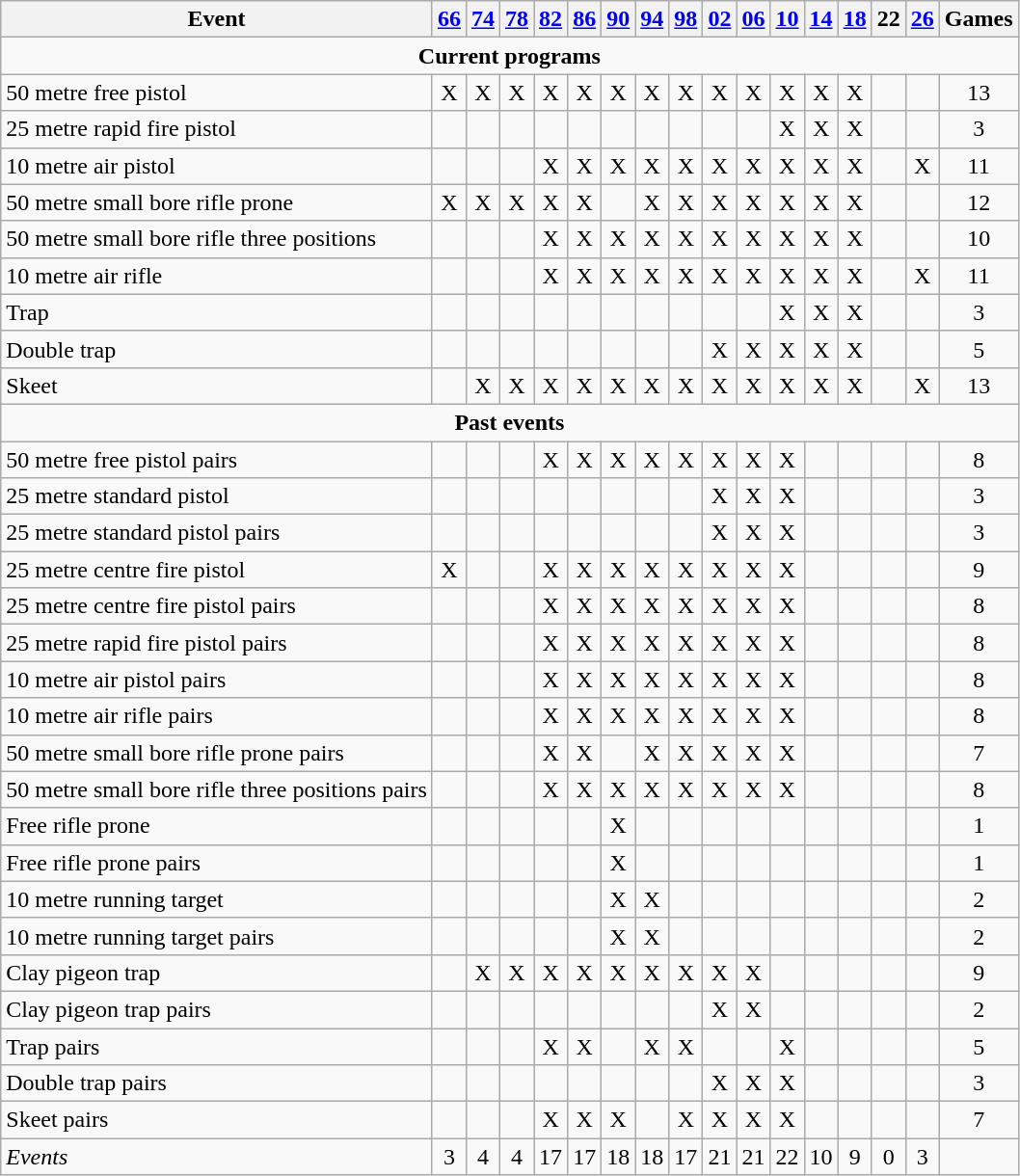<table class="wikitable">
<tr>
<th>Event</th>
<th><a href='#'>66</a></th>
<th><a href='#'>74</a></th>
<th><a href='#'>78</a></th>
<th><a href='#'>82</a></th>
<th><a href='#'>86</a></th>
<th><a href='#'>90</a></th>
<th><a href='#'>94</a></th>
<th><a href='#'>98</a></th>
<th><a href='#'>02</a></th>
<th><a href='#'>06</a></th>
<th><a href='#'>10</a></th>
<th><a href='#'>14</a></th>
<th><a href='#'>18</a></th>
<th>22</th>
<th><a href='#'>26</a></th>
<th>Games</th>
</tr>
<tr>
<td align=center colspan=17><strong>Current programs</strong></td>
</tr>
<tr align=center>
<td align=left>50 metre free pistol</td>
<td>X</td>
<td>X</td>
<td>X</td>
<td>X</td>
<td>X</td>
<td>X</td>
<td>X</td>
<td>X</td>
<td>X</td>
<td>X</td>
<td>X</td>
<td>X</td>
<td>X</td>
<td></td>
<td></td>
<td>13</td>
</tr>
<tr align=center>
<td align=left>25 metre rapid fire pistol</td>
<td></td>
<td></td>
<td></td>
<td></td>
<td></td>
<td></td>
<td></td>
<td></td>
<td></td>
<td></td>
<td>X</td>
<td>X</td>
<td>X</td>
<td></td>
<td></td>
<td>3</td>
</tr>
<tr align=center>
<td align=left>10 metre air pistol</td>
<td></td>
<td></td>
<td></td>
<td>X</td>
<td>X</td>
<td>X</td>
<td>X</td>
<td>X</td>
<td>X</td>
<td>X</td>
<td>X</td>
<td>X</td>
<td>X</td>
<td></td>
<td>X</td>
<td>11</td>
</tr>
<tr align=center>
<td align=left>50 metre small bore rifle prone</td>
<td>X</td>
<td>X</td>
<td>X</td>
<td>X</td>
<td>X</td>
<td></td>
<td>X</td>
<td>X</td>
<td>X</td>
<td>X</td>
<td>X</td>
<td>X</td>
<td>X</td>
<td></td>
<td></td>
<td>12</td>
</tr>
<tr align=center>
<td align=left>50 metre small bore rifle three positions</td>
<td></td>
<td></td>
<td></td>
<td>X</td>
<td>X</td>
<td>X</td>
<td>X</td>
<td>X</td>
<td>X</td>
<td>X</td>
<td>X</td>
<td>X</td>
<td>X</td>
<td></td>
<td></td>
<td>10</td>
</tr>
<tr align=center>
<td align=left>10 metre air rifle</td>
<td></td>
<td></td>
<td></td>
<td>X</td>
<td>X</td>
<td>X</td>
<td>X</td>
<td>X</td>
<td>X</td>
<td>X</td>
<td>X</td>
<td>X</td>
<td>X</td>
<td></td>
<td>X</td>
<td>11</td>
</tr>
<tr align=center>
<td align=left>Trap</td>
<td></td>
<td></td>
<td></td>
<td></td>
<td></td>
<td></td>
<td></td>
<td></td>
<td></td>
<td></td>
<td>X</td>
<td>X</td>
<td>X</td>
<td></td>
<td></td>
<td>3</td>
</tr>
<tr align=center>
<td align=left>Double trap</td>
<td></td>
<td></td>
<td></td>
<td></td>
<td></td>
<td></td>
<td></td>
<td></td>
<td>X</td>
<td>X</td>
<td>X</td>
<td>X</td>
<td>X</td>
<td></td>
<td></td>
<td>5</td>
</tr>
<tr align=center>
<td align=left>Skeet</td>
<td></td>
<td>X</td>
<td>X</td>
<td>X</td>
<td>X</td>
<td>X</td>
<td>X</td>
<td>X</td>
<td>X</td>
<td>X</td>
<td>X</td>
<td>X</td>
<td>X</td>
<td></td>
<td>X</td>
<td>13</td>
</tr>
<tr>
<td align=center colspan=17><strong>Past events</strong></td>
</tr>
<tr align=center>
<td align=left>50 metre free pistol pairs</td>
<td></td>
<td></td>
<td></td>
<td>X</td>
<td>X</td>
<td>X</td>
<td>X</td>
<td>X</td>
<td>X</td>
<td>X</td>
<td>X</td>
<td></td>
<td></td>
<td></td>
<td></td>
<td>8</td>
</tr>
<tr align=center>
<td align=left>25 metre standard pistol</td>
<td></td>
<td></td>
<td></td>
<td></td>
<td></td>
<td></td>
<td></td>
<td></td>
<td>X</td>
<td>X</td>
<td>X</td>
<td></td>
<td></td>
<td></td>
<td></td>
<td>3</td>
</tr>
<tr align=center>
<td align=left>25 metre standard pistol pairs</td>
<td></td>
<td></td>
<td></td>
<td></td>
<td></td>
<td></td>
<td></td>
<td></td>
<td>X</td>
<td>X</td>
<td>X</td>
<td></td>
<td></td>
<td></td>
<td></td>
<td>3</td>
</tr>
<tr align=center>
<td align=left>25 metre centre fire pistol</td>
<td>X</td>
<td></td>
<td></td>
<td>X</td>
<td>X</td>
<td>X</td>
<td>X</td>
<td>X</td>
<td>X</td>
<td>X</td>
<td>X</td>
<td></td>
<td></td>
<td></td>
<td></td>
<td>9</td>
</tr>
<tr align=center>
<td align=left>25 metre centre fire pistol pairs</td>
<td></td>
<td></td>
<td></td>
<td>X</td>
<td>X</td>
<td>X</td>
<td>X</td>
<td>X</td>
<td>X</td>
<td>X</td>
<td>X</td>
<td></td>
<td></td>
<td></td>
<td></td>
<td>8</td>
</tr>
<tr align=center>
<td align=left>25 metre rapid fire pistol pairs</td>
<td></td>
<td></td>
<td></td>
<td>X</td>
<td>X</td>
<td>X</td>
<td>X</td>
<td>X</td>
<td>X</td>
<td>X</td>
<td>X</td>
<td></td>
<td></td>
<td></td>
<td></td>
<td>8</td>
</tr>
<tr align=center>
<td align=left>10 metre air pistol pairs</td>
<td></td>
<td></td>
<td></td>
<td>X</td>
<td>X</td>
<td>X</td>
<td>X</td>
<td>X</td>
<td>X</td>
<td>X</td>
<td>X</td>
<td></td>
<td></td>
<td></td>
<td></td>
<td>8</td>
</tr>
<tr align=center>
<td align=left>10 metre air rifle pairs</td>
<td></td>
<td></td>
<td></td>
<td>X</td>
<td>X</td>
<td>X</td>
<td>X</td>
<td>X</td>
<td>X</td>
<td>X</td>
<td>X</td>
<td></td>
<td></td>
<td></td>
<td></td>
<td>8</td>
</tr>
<tr align=center>
<td align=left>50 metre small bore rifle prone pairs</td>
<td></td>
<td></td>
<td></td>
<td>X</td>
<td>X</td>
<td></td>
<td>X</td>
<td>X</td>
<td>X</td>
<td>X</td>
<td>X</td>
<td></td>
<td></td>
<td></td>
<td></td>
<td>7</td>
</tr>
<tr align=center>
<td align=left>50 metre small bore rifle three positions pairs</td>
<td></td>
<td></td>
<td></td>
<td>X</td>
<td>X</td>
<td>X</td>
<td>X</td>
<td>X</td>
<td>X</td>
<td>X</td>
<td>X</td>
<td></td>
<td></td>
<td></td>
<td></td>
<td>8</td>
</tr>
<tr align=center>
<td align=left>Free rifle prone</td>
<td></td>
<td></td>
<td></td>
<td></td>
<td></td>
<td>X</td>
<td></td>
<td></td>
<td></td>
<td></td>
<td></td>
<td></td>
<td></td>
<td></td>
<td></td>
<td>1</td>
</tr>
<tr align=center>
<td align=left>Free rifle prone pairs</td>
<td></td>
<td></td>
<td></td>
<td></td>
<td></td>
<td>X</td>
<td></td>
<td></td>
<td></td>
<td></td>
<td></td>
<td></td>
<td></td>
<td></td>
<td></td>
<td>1</td>
</tr>
<tr align=center>
<td align=left>10 metre running target</td>
<td></td>
<td></td>
<td></td>
<td></td>
<td></td>
<td>X</td>
<td>X</td>
<td></td>
<td></td>
<td></td>
<td></td>
<td></td>
<td></td>
<td></td>
<td></td>
<td>2</td>
</tr>
<tr align=center>
<td align=left>10 metre running target pairs</td>
<td></td>
<td></td>
<td></td>
<td></td>
<td></td>
<td>X</td>
<td>X</td>
<td></td>
<td></td>
<td></td>
<td></td>
<td></td>
<td></td>
<td></td>
<td></td>
<td>2</td>
</tr>
<tr align=center>
<td align=left>Clay pigeon trap</td>
<td></td>
<td>X</td>
<td>X</td>
<td>X</td>
<td>X</td>
<td>X</td>
<td>X</td>
<td>X</td>
<td>X</td>
<td>X</td>
<td></td>
<td></td>
<td></td>
<td></td>
<td></td>
<td>9</td>
</tr>
<tr align=center>
<td align=left>Clay pigeon trap pairs</td>
<td></td>
<td></td>
<td></td>
<td></td>
<td></td>
<td></td>
<td></td>
<td></td>
<td>X</td>
<td>X</td>
<td></td>
<td></td>
<td></td>
<td></td>
<td></td>
<td>2</td>
</tr>
<tr align=center>
<td align=left>Trap pairs</td>
<td></td>
<td></td>
<td></td>
<td>X</td>
<td>X</td>
<td></td>
<td>X</td>
<td>X</td>
<td></td>
<td></td>
<td>X</td>
<td></td>
<td></td>
<td></td>
<td></td>
<td>5</td>
</tr>
<tr align=center>
<td align=left>Double trap pairs</td>
<td></td>
<td></td>
<td></td>
<td></td>
<td></td>
<td></td>
<td></td>
<td></td>
<td>X</td>
<td>X</td>
<td>X</td>
<td></td>
<td></td>
<td></td>
<td></td>
<td>3</td>
</tr>
<tr align=center>
<td align=left>Skeet pairs</td>
<td></td>
<td></td>
<td></td>
<td>X</td>
<td>X</td>
<td>X</td>
<td></td>
<td>X</td>
<td>X</td>
<td>X</td>
<td>X</td>
<td></td>
<td></td>
<td></td>
<td></td>
<td>7</td>
</tr>
<tr align=center>
<td align=left><em>Events</em></td>
<td>3</td>
<td>4</td>
<td>4</td>
<td>17</td>
<td>17</td>
<td>18</td>
<td>18</td>
<td>17</td>
<td>21</td>
<td>21</td>
<td>22</td>
<td>10</td>
<td>9</td>
<td>0</td>
<td>3</td>
</tr>
</table>
